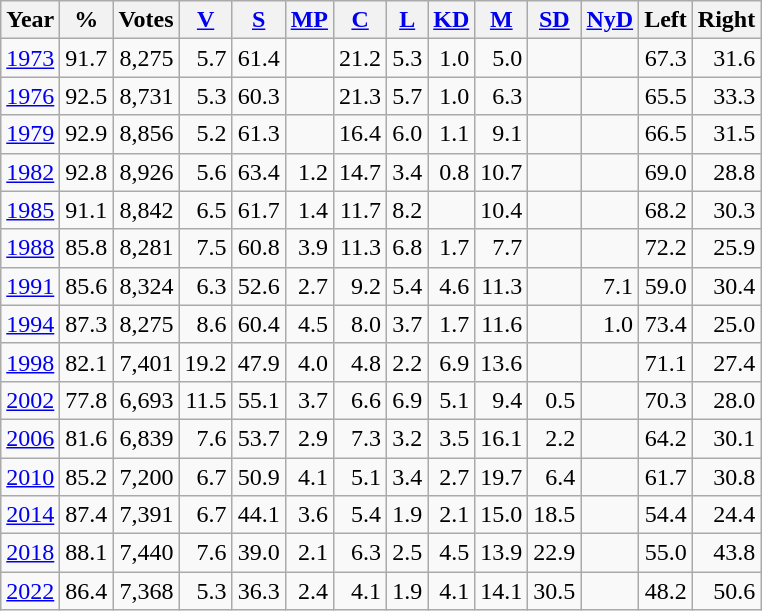<table class="wikitable sortable" style=text-align:right>
<tr>
<th>Year</th>
<th>%</th>
<th>Votes</th>
<th><a href='#'>V</a></th>
<th><a href='#'>S</a></th>
<th><a href='#'>MP</a></th>
<th><a href='#'>C</a></th>
<th><a href='#'>L</a></th>
<th><a href='#'>KD</a></th>
<th><a href='#'>M</a></th>
<th><a href='#'>SD</a></th>
<th><a href='#'>NyD</a></th>
<th>Left</th>
<th>Right</th>
</tr>
<tr>
<td align=left><a href='#'>1973</a></td>
<td>91.7</td>
<td>8,275</td>
<td>5.7</td>
<td>61.4</td>
<td></td>
<td>21.2</td>
<td>5.3</td>
<td>1.0</td>
<td>5.0</td>
<td></td>
<td></td>
<td>67.3</td>
<td>31.6</td>
</tr>
<tr>
<td align=left><a href='#'>1976</a></td>
<td>92.5</td>
<td>8,731</td>
<td>5.3</td>
<td>60.3</td>
<td></td>
<td>21.3</td>
<td>5.7</td>
<td>1.0</td>
<td>6.3</td>
<td></td>
<td></td>
<td>65.5</td>
<td>33.3</td>
</tr>
<tr>
<td align=left><a href='#'>1979</a></td>
<td>92.9</td>
<td>8,856</td>
<td>5.2</td>
<td>61.3</td>
<td></td>
<td>16.4</td>
<td>6.0</td>
<td>1.1</td>
<td>9.1</td>
<td></td>
<td></td>
<td>66.5</td>
<td>31.5</td>
</tr>
<tr>
<td align=left><a href='#'>1982</a></td>
<td>92.8</td>
<td>8,926</td>
<td>5.6</td>
<td>63.4</td>
<td>1.2</td>
<td>14.7</td>
<td>3.4</td>
<td>0.8</td>
<td>10.7</td>
<td></td>
<td></td>
<td>69.0</td>
<td>28.8</td>
</tr>
<tr>
<td align=left><a href='#'>1985</a></td>
<td>91.1</td>
<td>8,842</td>
<td>6.5</td>
<td>61.7</td>
<td>1.4</td>
<td>11.7</td>
<td>8.2</td>
<td></td>
<td>10.4</td>
<td></td>
<td></td>
<td>68.2</td>
<td>30.3</td>
</tr>
<tr>
<td align=left><a href='#'>1988</a></td>
<td>85.8</td>
<td>8,281</td>
<td>7.5</td>
<td>60.8</td>
<td>3.9</td>
<td>11.3</td>
<td>6.8</td>
<td>1.7</td>
<td>7.7</td>
<td></td>
<td></td>
<td>72.2</td>
<td>25.9</td>
</tr>
<tr>
<td align=left><a href='#'>1991</a></td>
<td>85.6</td>
<td>8,324</td>
<td>6.3</td>
<td>52.6</td>
<td>2.7</td>
<td>9.2</td>
<td>5.4</td>
<td>4.6</td>
<td>11.3</td>
<td></td>
<td>7.1</td>
<td>59.0</td>
<td>30.4</td>
</tr>
<tr>
<td align=left><a href='#'>1994</a></td>
<td>87.3</td>
<td>8,275</td>
<td>8.6</td>
<td>60.4</td>
<td>4.5</td>
<td>8.0</td>
<td>3.7</td>
<td>1.7</td>
<td>11.6</td>
<td></td>
<td>1.0</td>
<td>73.4</td>
<td>25.0</td>
</tr>
<tr>
<td align=left><a href='#'>1998</a></td>
<td>82.1</td>
<td>7,401</td>
<td>19.2</td>
<td>47.9</td>
<td>4.0</td>
<td>4.8</td>
<td>2.2</td>
<td>6.9</td>
<td>13.6</td>
<td></td>
<td></td>
<td>71.1</td>
<td>27.4</td>
</tr>
<tr>
<td align=left><a href='#'>2002</a></td>
<td>77.8</td>
<td>6,693</td>
<td>11.5</td>
<td>55.1</td>
<td>3.7</td>
<td>6.6</td>
<td>6.9</td>
<td>5.1</td>
<td>9.4</td>
<td>0.5</td>
<td></td>
<td>70.3</td>
<td>28.0</td>
</tr>
<tr>
<td align=left><a href='#'>2006</a></td>
<td>81.6</td>
<td>6,839</td>
<td>7.6</td>
<td>53.7</td>
<td>2.9</td>
<td>7.3</td>
<td>3.2</td>
<td>3.5</td>
<td>16.1</td>
<td>2.2</td>
<td></td>
<td>64.2</td>
<td>30.1</td>
</tr>
<tr>
<td align=left><a href='#'>2010</a></td>
<td>85.2</td>
<td>7,200</td>
<td>6.7</td>
<td>50.9</td>
<td>4.1</td>
<td>5.1</td>
<td>3.4</td>
<td>2.7</td>
<td>19.7</td>
<td>6.4</td>
<td></td>
<td>61.7</td>
<td>30.8</td>
</tr>
<tr>
<td align=left><a href='#'>2014</a></td>
<td>87.4</td>
<td>7,391</td>
<td>6.7</td>
<td>44.1</td>
<td>3.6</td>
<td>5.4</td>
<td>1.9</td>
<td>2.1</td>
<td>15.0</td>
<td>18.5</td>
<td></td>
<td>54.4</td>
<td>24.4</td>
</tr>
<tr>
<td align=left><a href='#'>2018</a></td>
<td>88.1</td>
<td>7,440</td>
<td>7.6</td>
<td>39.0</td>
<td>2.1</td>
<td>6.3</td>
<td>2.5</td>
<td>4.5</td>
<td>13.9</td>
<td>22.9</td>
<td></td>
<td>55.0</td>
<td>43.8</td>
</tr>
<tr>
<td align=left><a href='#'>2022</a></td>
<td>86.4</td>
<td>7,368</td>
<td>5.3</td>
<td>36.3</td>
<td>2.4</td>
<td>4.1</td>
<td>1.9</td>
<td>4.1</td>
<td>14.1</td>
<td>30.5</td>
<td></td>
<td>48.2</td>
<td>50.6</td>
</tr>
</table>
